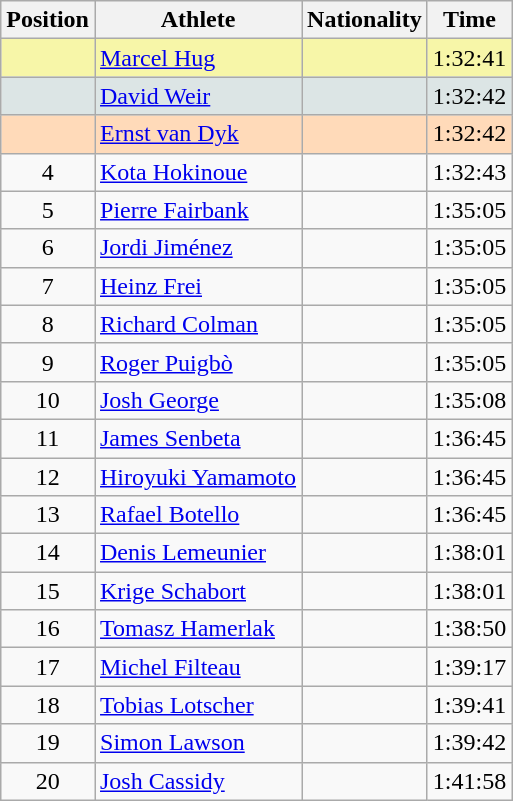<table class="wikitable sortable">
<tr>
<th>Position</th>
<th>Athlete</th>
<th>Nationality</th>
<th>Time</th>
</tr>
<tr bgcolor="#F7F6A8">
<td align=center></td>
<td><a href='#'>Marcel Hug</a></td>
<td></td>
<td>1:32:41</td>
</tr>
<tr bgcolor="#DCE5E5">
<td align=center></td>
<td><a href='#'>David Weir</a></td>
<td></td>
<td>1:32:42</td>
</tr>
<tr bgcolor="#FFDAB9">
<td align=center></td>
<td><a href='#'>Ernst van Dyk</a></td>
<td></td>
<td>1:32:42</td>
</tr>
<tr>
<td align=center>4</td>
<td><a href='#'>Kota Hokinoue</a></td>
<td></td>
<td>1:32:43</td>
</tr>
<tr>
<td align=center>5</td>
<td><a href='#'>Pierre Fairbank</a></td>
<td></td>
<td>1:35:05</td>
</tr>
<tr>
<td align=center>6</td>
<td><a href='#'>Jordi Jiménez</a></td>
<td></td>
<td>1:35:05</td>
</tr>
<tr>
<td align=center>7</td>
<td><a href='#'>Heinz Frei</a></td>
<td></td>
<td>1:35:05</td>
</tr>
<tr>
<td align=center>8</td>
<td><a href='#'>Richard Colman</a></td>
<td></td>
<td>1:35:05</td>
</tr>
<tr>
<td align=center>9</td>
<td><a href='#'>Roger Puigbò</a></td>
<td></td>
<td>1:35:05</td>
</tr>
<tr>
<td align=center>10</td>
<td><a href='#'>Josh George</a></td>
<td></td>
<td>1:35:08</td>
</tr>
<tr>
<td align=center>11</td>
<td><a href='#'>James Senbeta</a></td>
<td></td>
<td>1:36:45</td>
</tr>
<tr>
<td align=center>12</td>
<td><a href='#'>Hiroyuki Yamamoto</a></td>
<td></td>
<td>1:36:45</td>
</tr>
<tr>
<td align=center>13</td>
<td><a href='#'>Rafael Botello</a></td>
<td></td>
<td>1:36:45</td>
</tr>
<tr>
<td align=center>14</td>
<td><a href='#'>Denis Lemeunier</a></td>
<td></td>
<td>1:38:01</td>
</tr>
<tr>
<td align=center>15</td>
<td><a href='#'>Krige Schabort</a></td>
<td></td>
<td>1:38:01</td>
</tr>
<tr>
<td align=center>16</td>
<td><a href='#'>Tomasz Hamerlak</a></td>
<td></td>
<td>1:38:50</td>
</tr>
<tr>
<td align=center>17</td>
<td><a href='#'>Michel Filteau</a></td>
<td></td>
<td>1:39:17</td>
</tr>
<tr>
<td align=center>18</td>
<td><a href='#'>Tobias Lotscher</a></td>
<td></td>
<td>1:39:41</td>
</tr>
<tr>
<td align=center>19</td>
<td><a href='#'>Simon Lawson</a></td>
<td></td>
<td>1:39:42</td>
</tr>
<tr>
<td align=center>20</td>
<td><a href='#'>Josh Cassidy</a></td>
<td></td>
<td>1:41:58</td>
</tr>
</table>
